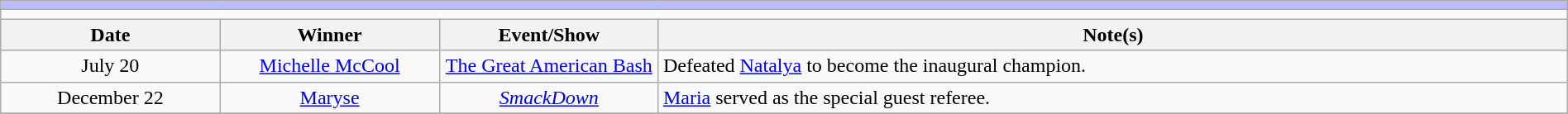<table class="wikitable" style="text-align:center; width:100%;">
<tr style="background:#BBF;">
<td colspan="5"></td>
</tr>
<tr>
<td colspan="5"><strong></strong></td>
</tr>
<tr>
<th width=14%>Date</th>
<th width=14%>Winner</th>
<th width=14%>Event/Show</th>
<th width=58%>Note(s)</th>
</tr>
<tr>
<td>July 20</td>
<td><a href='#'>Michelle McCool</a></td>
<td><a href='#'>The Great American Bash</a></td>
<td align=left>Defeated <a href='#'>Natalya</a> to become the inaugural champion.</td>
</tr>
<tr>
<td>December 22<br></td>
<td><a href='#'>Maryse</a></td>
<td><em><a href='#'>SmackDown</a></em></td>
<td align=left><a href='#'>Maria</a> served as the special guest referee.</td>
</tr>
<tr>
</tr>
</table>
